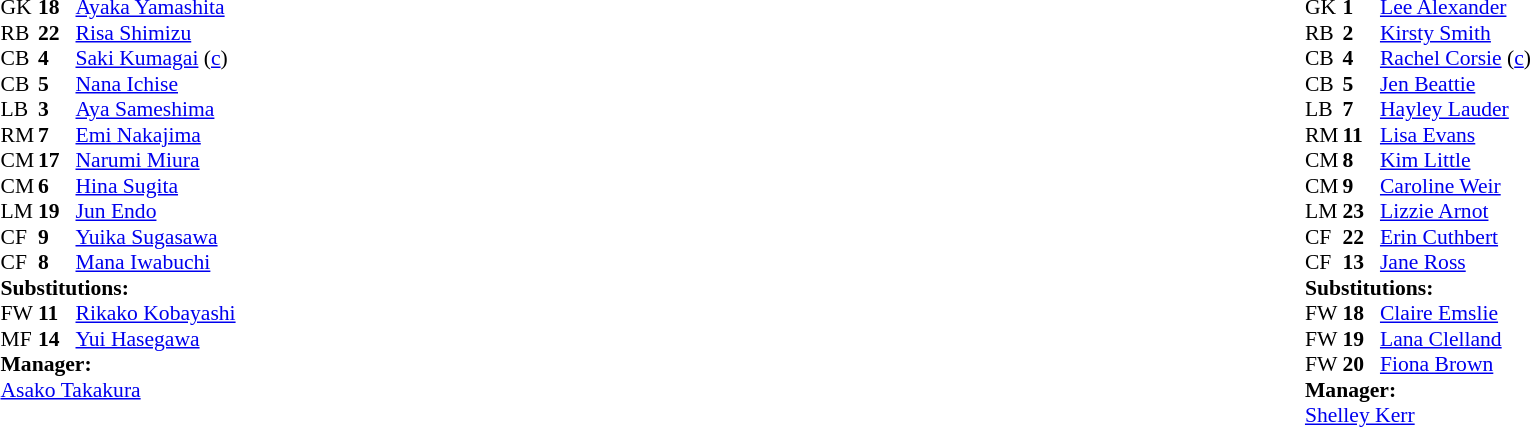<table width="100%">
<tr>
<td valign="top" width="40%"><br><table style="font-size:90%" cellspacing="0" cellpadding="0">
<tr>
<th width=25></th>
<th width=25></th>
</tr>
<tr>
<td>GK</td>
<td><strong>18</strong></td>
<td><a href='#'>Ayaka Yamashita</a></td>
</tr>
<tr>
<td>RB</td>
<td><strong>22</strong></td>
<td><a href='#'>Risa Shimizu</a></td>
</tr>
<tr>
<td>CB</td>
<td><strong>4</strong></td>
<td><a href='#'>Saki Kumagai</a> (<a href='#'>c</a>)</td>
</tr>
<tr>
<td>CB</td>
<td><strong>5</strong></td>
<td><a href='#'>Nana Ichise</a></td>
</tr>
<tr>
<td>LB</td>
<td><strong>3</strong></td>
<td><a href='#'>Aya Sameshima</a></td>
<td></td>
</tr>
<tr>
<td>RM</td>
<td><strong>7</strong></td>
<td><a href='#'>Emi Nakajima</a></td>
</tr>
<tr>
<td>CM</td>
<td><strong>17</strong></td>
<td><a href='#'>Narumi Miura</a></td>
</tr>
<tr>
<td>CM</td>
<td><strong>6</strong></td>
<td><a href='#'>Hina Sugita</a></td>
</tr>
<tr>
<td>LM</td>
<td><strong>19</strong></td>
<td><a href='#'>Jun Endo</a></td>
<td></td>
<td></td>
</tr>
<tr>
<td>CF</td>
<td><strong>9</strong></td>
<td><a href='#'>Yuika Sugasawa</a></td>
</tr>
<tr>
<td>CF</td>
<td><strong>8</strong></td>
<td><a href='#'>Mana Iwabuchi</a></td>
<td></td>
<td></td>
</tr>
<tr>
<td colspan=3><strong>Substitutions:</strong></td>
</tr>
<tr>
<td>FW</td>
<td><strong>11</strong></td>
<td><a href='#'>Rikako Kobayashi</a></td>
<td></td>
<td></td>
</tr>
<tr>
<td>MF</td>
<td><strong>14</strong></td>
<td><a href='#'>Yui Hasegawa</a></td>
<td></td>
<td></td>
</tr>
<tr>
<td colspan=3><strong>Manager:</strong></td>
</tr>
<tr>
<td colspan=3><a href='#'>Asako Takakura</a></td>
</tr>
</table>
</td>
<td valign="top"></td>
<td valign="top" width="50%"><br><table style="font-size:90%; margin:auto" cellspacing="0" cellpadding="0">
<tr>
<th width=25></th>
<th width=25></th>
</tr>
<tr>
<td>GK</td>
<td><strong>1</strong></td>
<td><a href='#'>Lee Alexander</a></td>
</tr>
<tr>
<td>RB</td>
<td><strong>2</strong></td>
<td><a href='#'>Kirsty Smith</a></td>
</tr>
<tr>
<td>CB</td>
<td><strong>4</strong></td>
<td><a href='#'>Rachel Corsie</a> (<a href='#'>c</a>)</td>
<td></td>
</tr>
<tr>
<td>CB</td>
<td><strong>5</strong></td>
<td><a href='#'>Jen Beattie</a></td>
</tr>
<tr>
<td>LB</td>
<td><strong>7</strong></td>
<td><a href='#'>Hayley Lauder</a></td>
</tr>
<tr>
<td>RM</td>
<td><strong>11</strong></td>
<td><a href='#'>Lisa Evans</a></td>
<td></td>
<td></td>
</tr>
<tr>
<td>CM</td>
<td><strong>8</strong></td>
<td><a href='#'>Kim Little</a></td>
</tr>
<tr>
<td>CM</td>
<td><strong>9</strong></td>
<td><a href='#'>Caroline Weir</a></td>
</tr>
<tr>
<td>LM</td>
<td><strong>23</strong></td>
<td><a href='#'>Lizzie Arnot</a></td>
<td></td>
<td></td>
</tr>
<tr>
<td>CF</td>
<td><strong>22</strong></td>
<td><a href='#'>Erin Cuthbert</a></td>
</tr>
<tr>
<td>CF</td>
<td><strong>13</strong></td>
<td><a href='#'>Jane Ross</a></td>
<td></td>
<td></td>
</tr>
<tr>
<td colspan=3><strong>Substitutions:</strong></td>
</tr>
<tr>
<td>FW</td>
<td><strong>18</strong></td>
<td><a href='#'>Claire Emslie</a></td>
<td></td>
<td></td>
</tr>
<tr>
<td>FW</td>
<td><strong>19</strong></td>
<td><a href='#'>Lana Clelland</a></td>
<td></td>
<td></td>
</tr>
<tr>
<td>FW</td>
<td><strong>20</strong></td>
<td><a href='#'>Fiona Brown</a></td>
<td></td>
<td></td>
</tr>
<tr>
<td colspan=3><strong>Manager:</strong></td>
</tr>
<tr>
<td colspan=3><a href='#'>Shelley Kerr</a></td>
</tr>
</table>
</td>
</tr>
</table>
